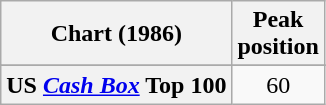<table class="wikitable sortable plainrowheaders" style="text-align:center">
<tr>
<th scope="col">Chart (1986)</th>
<th scope="col">Peak<br>position</th>
</tr>
<tr>
</tr>
<tr>
<th scope="row">US <em><a href='#'>Cash Box</a></em> Top 100</th>
<td>60</td>
</tr>
</table>
